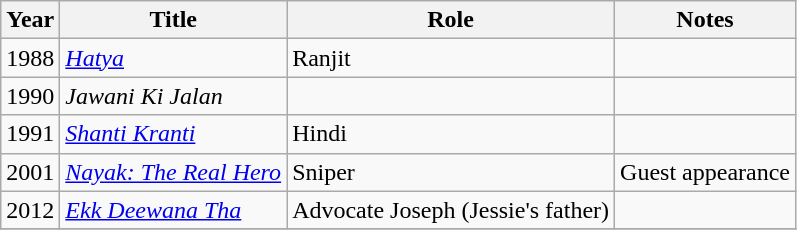<table class="wikitable sortable">
<tr>
<th>Year</th>
<th>Title</th>
<th>Role</th>
<th class="unsortable">Notes</th>
</tr>
<tr>
<td>1988</td>
<td><em><a href='#'>Hatya</a></em></td>
<td>Ranjit</td>
<td></td>
</tr>
<tr>
<td>1990</td>
<td><em>Jawani Ki Jalan</em></td>
<td></td>
<td></td>
</tr>
<tr>
<td>1991</td>
<td><em><a href='#'>Shanti Kranti</a></em></td>
<td>Hindi</td>
</tr>
<tr>
<td>2001</td>
<td><em><a href='#'>Nayak: The Real Hero</a></em></td>
<td>Sniper</td>
<td>Guest appearance</td>
</tr>
<tr>
<td>2012</td>
<td><em><a href='#'>Ekk Deewana Tha</a></em></td>
<td>Advocate Joseph (Jessie's father)</td>
<td></td>
</tr>
<tr>
</tr>
</table>
